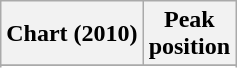<table class="wikitable sortable plainrowheaders" style="text-align: center;">
<tr>
<th>Chart (2010)</th>
<th>Peak<br>position</th>
</tr>
<tr>
</tr>
<tr>
</tr>
</table>
